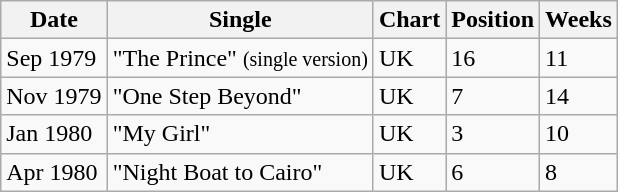<table class="wikitable">
<tr>
<th>Date</th>
<th>Single</th>
<th>Chart</th>
<th>Position</th>
<th>Weeks</th>
</tr>
<tr>
<td>Sep 1979</td>
<td>"The Prince" <small>(single version)</small></td>
<td>UK</td>
<td>16</td>
<td>11</td>
</tr>
<tr>
<td>Nov 1979</td>
<td>"One Step Beyond"</td>
<td>UK</td>
<td>7</td>
<td>14</td>
</tr>
<tr>
<td>Jan 1980</td>
<td>"My Girl"</td>
<td>UK</td>
<td>3</td>
<td>10</td>
</tr>
<tr>
<td>Apr 1980</td>
<td>"Night Boat to Cairo"</td>
<td>UK</td>
<td>6</td>
<td>8</td>
</tr>
</table>
